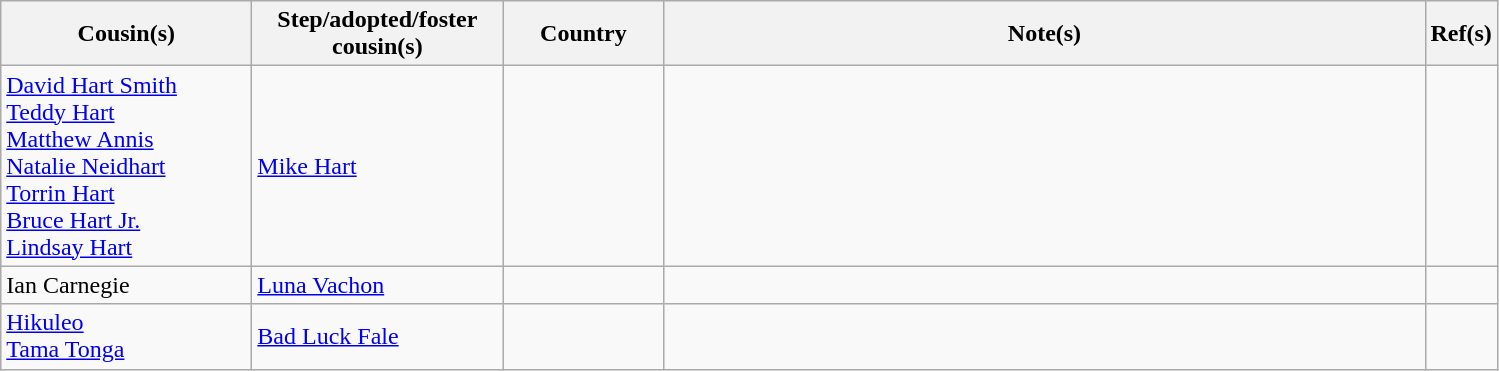<table class="wikitable sortable">
<tr>
<th style="width:160px;">Cousin(s)</th>
<th style="width:160px;">Step/adopted/foster cousin(s)</th>
<th style="width:100px;">Country</th>
<th style="width:500px;">Note(s)</th>
<th style="width:*;">Ref(s)</th>
</tr>
<tr>
<td><a href='#'>David Hart Smith</a><br><a href='#'>Teddy Hart</a><br><a href='#'>Matthew Annis</a><br><a href='#'>Natalie Neidhart</a><br><a href='#'>Torrin Hart</a><br><a href='#'>Bruce Hart Jr.</a><br><a href='#'>Lindsay Hart</a></td>
<td><a href='#'>Mike Hart</a></td>
<td></td>
<td></td>
<td></td>
</tr>
<tr>
<td>Ian Carnegie</td>
<td><a href='#'>Luna Vachon</a></td>
<td></td>
<td></td>
<td></td>
</tr>
<tr>
<td><a href='#'>Hikuleo</a><br><a href='#'>Tama Tonga</a></td>
<td><a href='#'>Bad Luck Fale</a></td>
<td></td>
<td></td>
<td></td>
</tr>
</table>
